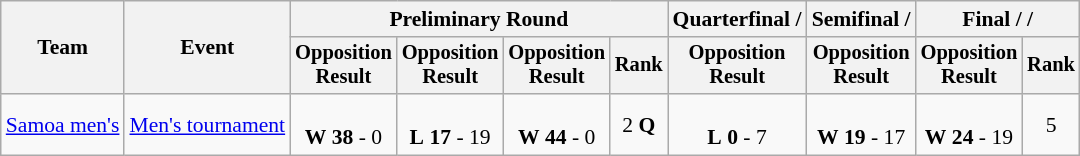<table class=wikitable style=font-size:90%;text-align:center>
<tr>
<th rowspan=2>Team</th>
<th rowspan=2>Event</th>
<th colspan=4>Preliminary Round</th>
<th>Quarterfinal / </th>
<th>Semifinal / </th>
<th colspan=2>Final /  / </th>
</tr>
<tr style=font-size:95%>
<th>Opposition<br>Result</th>
<th>Opposition<br>Result</th>
<th>Opposition<br>Result</th>
<th>Rank</th>
<th>Opposition<br>Result</th>
<th>Opposition<br>Result</th>
<th>Opposition<br>Result</th>
<th>Rank</th>
</tr>
<tr>
<td align=left><a href='#'>Samoa men's</a></td>
<td align=left><a href='#'>Men's tournament</a></td>
<td><br><strong>W</strong> <strong>38</strong> - 0</td>
<td><br><strong>L</strong> <strong>17</strong> - 19</td>
<td><br><strong>W</strong> <strong>44</strong> - 0</td>
<td>2 <strong>Q</strong></td>
<td><br><strong>L</strong> <strong>0</strong> - 7</td>
<td><br><strong>W</strong> <strong>19</strong> - 17</td>
<td><br><strong>W</strong> <strong>24</strong> - 19</td>
<td>5</td>
</tr>
</table>
